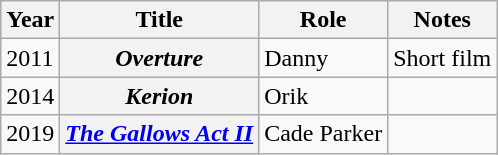<table class="wikitable plainrowheaders sortable">
<tr>
<th scope="col">Year</th>
<th scope="col">Title</th>
<th scope="col">Role</th>
<th class="unsortable">Notes</th>
</tr>
<tr>
<td>2011</td>
<th scope="row"><em>Overture</em></th>
<td>Danny</td>
<td>Short film</td>
</tr>
<tr>
<td>2014</td>
<th scope="row"><em>Kerion</em></th>
<td>Orik</td>
<td></td>
</tr>
<tr>
<td>2019</td>
<th scope="row"><em><a href='#'>The Gallows Act II</a></em></th>
<td>Cade Parker</td>
<td></td>
</tr>
</table>
